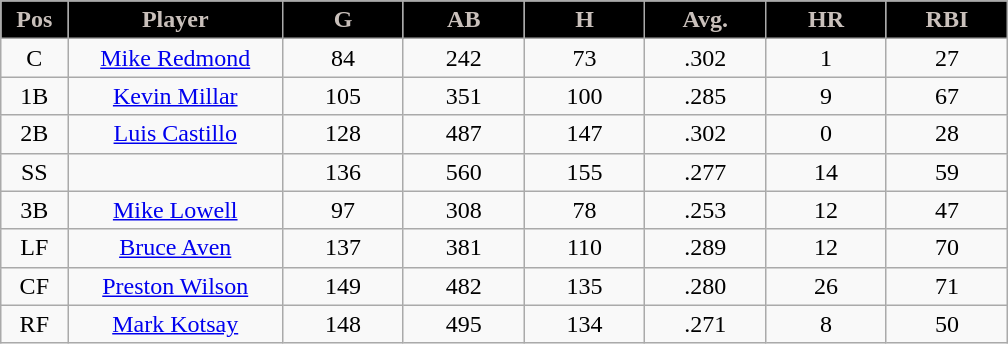<table class="wikitable sortable">
<tr>
<th style=" background:#000000; color:#C9C0BB;" width="5%">Pos</th>
<th style=" background:#000000; color:#C9C0BB;" width="16%">Player</th>
<th style=" background:#000000; color:#C9C0BB;" width="9%">G</th>
<th style=" background:#000000; color:#C9C0BB;" width="9%">AB</th>
<th style=" background:#000000; color:#C9C0BB;" width="9%">H</th>
<th style=" background:#000000; color:#C9C0BB;" width="9%">Avg.</th>
<th style=" background:#000000; color:#C9C0BB;" width="9%">HR</th>
<th style=" background:#000000; color:#C9C0BB;" width="9%">RBI</th>
</tr>
<tr align="center">
<td>C</td>
<td><a href='#'>Mike Redmond</a></td>
<td>84</td>
<td>242</td>
<td>73</td>
<td>.302</td>
<td>1</td>
<td>27</td>
</tr>
<tr align=center>
<td>1B</td>
<td><a href='#'>Kevin Millar</a></td>
<td>105</td>
<td>351</td>
<td>100</td>
<td>.285</td>
<td>9</td>
<td>67</td>
</tr>
<tr align=center>
<td>2B</td>
<td><a href='#'>Luis Castillo</a></td>
<td>128</td>
<td>487</td>
<td>147</td>
<td>.302</td>
<td>0</td>
<td>28</td>
</tr>
<tr align=center>
<td>SS</td>
<td></td>
<td>136</td>
<td>560</td>
<td>155</td>
<td>.277</td>
<td>14</td>
<td>59</td>
</tr>
<tr align="center">
<td>3B</td>
<td><a href='#'>Mike Lowell</a></td>
<td>97</td>
<td>308</td>
<td>78</td>
<td>.253</td>
<td>12</td>
<td>47</td>
</tr>
<tr align=center>
<td>LF</td>
<td><a href='#'>Bruce Aven</a></td>
<td>137</td>
<td>381</td>
<td>110</td>
<td>.289</td>
<td>12</td>
<td>70</td>
</tr>
<tr align=center>
<td>CF</td>
<td><a href='#'>Preston Wilson</a></td>
<td>149</td>
<td>482</td>
<td>135</td>
<td>.280</td>
<td>26</td>
<td>71</td>
</tr>
<tr align=center>
<td>RF</td>
<td><a href='#'>Mark Kotsay</a></td>
<td>148</td>
<td>495</td>
<td>134</td>
<td>.271</td>
<td>8</td>
<td>50</td>
</tr>
</table>
